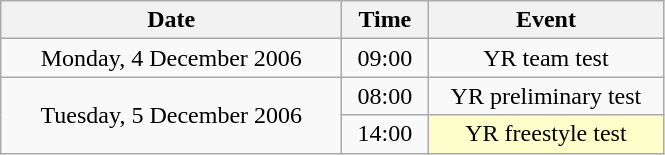<table class = "wikitable" style="text-align:center;">
<tr>
<th width=220>Date</th>
<th width=50>Time</th>
<th width=150>Event</th>
</tr>
<tr>
<td>Monday, 4 December 2006</td>
<td>09:00</td>
<td>YR team test</td>
</tr>
<tr>
<td rowspan=2>Tuesday, 5 December 2006</td>
<td>08:00</td>
<td>YR preliminary test</td>
</tr>
<tr>
<td>14:00</td>
<td bgcolor=ffffcc>YR freestyle test</td>
</tr>
</table>
